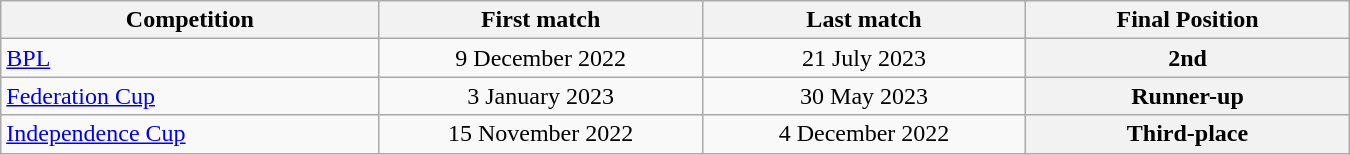<table class="wikitable" style="text-align:center; width:900px; font-size="80%";">
<tr>
<th style="text-align:center; width:200px;">Competition</th>
<th style="text-align:center; width:170px;">First match</th>
<th style="text-align:center; width:170px;">Last match</th>
<th style="text-align:center; width:170px;">Final Position</th>
</tr>
<tr>
<td style="text-align:left;"><a href='#'>BPL</a></td>
<td>9 December 2022</td>
<td>21 July 2023</td>
<th>2nd</th>
</tr>
<tr>
<td style="text-align:left;"><a href='#'>Federation Cup</a></td>
<td>3 January 2023</td>
<td>30 May 2023</td>
<th>Runner-up</th>
</tr>
<tr>
<td style="text-align:left;"><a href='#'>Independence Cup</a></td>
<td>15 November 2022</td>
<td>4 December 2022</td>
<th>Third-place</th>
</tr>
</table>
